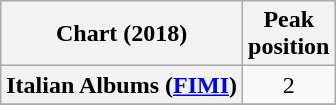<table class="wikitable sortable plainrowheaders" style="text-align:center">
<tr>
<th scope="col">Chart (2018)</th>
<th scope="col">Peak<br>position</th>
</tr>
<tr>
<th scope="row">Italian Albums (<a href='#'>FIMI</a>)</th>
<td>2</td>
</tr>
<tr>
</tr>
</table>
